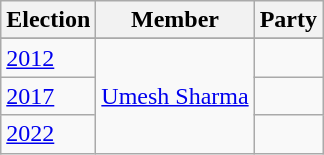<table class="wikitable sortable">
<tr>
<th>Election</th>
<th>Member</th>
<th colspan=2>Party</th>
</tr>
<tr>
</tr>
<tr>
<td><a href='#'>2012</a></td>
<td rowspan=3><a href='#'>Umesh Sharma</a></td>
<td></td>
</tr>
<tr>
<td><a href='#'>2017</a></td>
<td></td>
</tr>
<tr>
<td><a href='#'>2022</a></td>
</tr>
</table>
